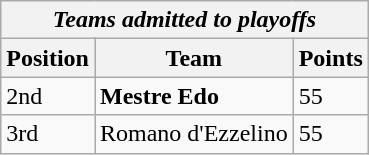<table class="wikitable">
<tr>
<th colspan="3"><em>Teams admitted to playoffs</em></th>
</tr>
<tr>
<th>Position</th>
<th>Team</th>
<th>Points</th>
</tr>
<tr>
<td>2nd</td>
<td><strong>Mestre Edo</strong></td>
<td>55</td>
</tr>
<tr>
<td>3rd</td>
<td>Romano d'Ezzelino</td>
<td>55</td>
</tr>
</table>
